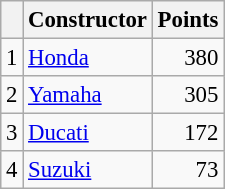<table class="wikitable" style="font-size: 95%;">
<tr>
<th></th>
<th>Constructor</th>
<th>Points</th>
</tr>
<tr>
<td align=center>1</td>
<td> <a href='#'>Honda</a></td>
<td align=right>380</td>
</tr>
<tr>
<td align=center>2</td>
<td> <a href='#'>Yamaha</a></td>
<td align=right>305</td>
</tr>
<tr>
<td align=center>3</td>
<td> <a href='#'>Ducati</a></td>
<td align=right>172</td>
</tr>
<tr>
<td align=center>4</td>
<td> <a href='#'>Suzuki</a></td>
<td align=right>73</td>
</tr>
</table>
